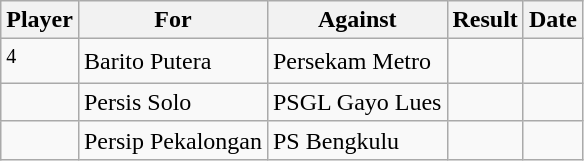<table class="wikitable sortable">
<tr>
<th>Player</th>
<th>For</th>
<th>Against</th>
<th align=center>Result</th>
<th>Date</th>
</tr>
<tr>
<td><sup>4</sup></td>
<td>Barito Putera</td>
<td>Persekam Metro</td>
<td align="center"></td>
<td></td>
</tr>
<tr>
<td></td>
<td>Persis Solo</td>
<td>PSGL Gayo Lues</td>
<td align="center"></td>
<td></td>
</tr>
<tr>
<td></td>
<td>Persip Pekalongan</td>
<td>PS Bengkulu</td>
<td align="center"></td>
<td></td>
</tr>
</table>
